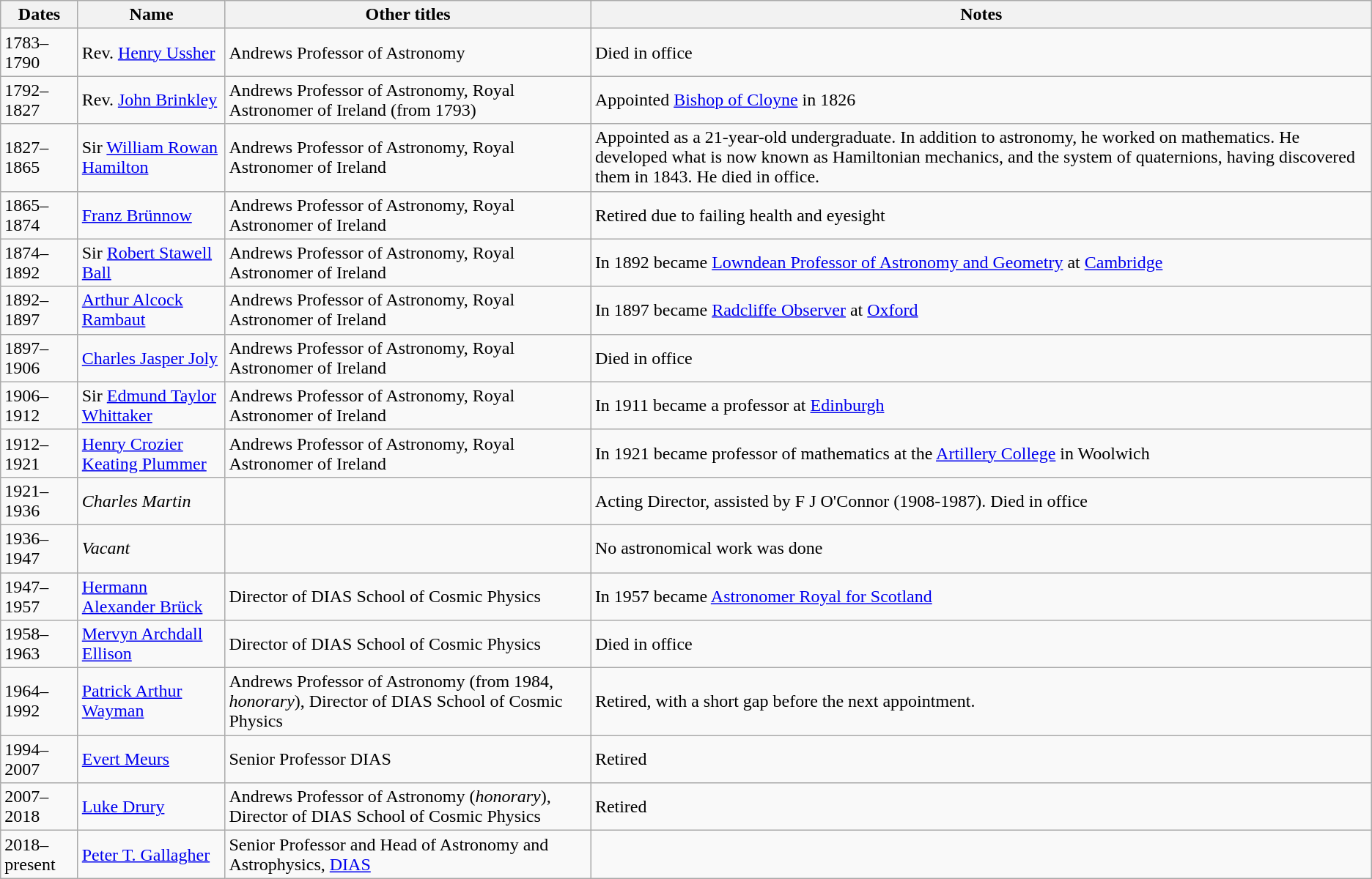<table class="wikitable sortable">
<tr>
<th>Dates</th>
<th>Name</th>
<th>Other titles</th>
<th>Notes</th>
</tr>
<tr>
<td>1783–1790</td>
<td data-sort-value="Ussher">Rev. <a href='#'>Henry Ussher</a></td>
<td>Andrews Professor of Astronomy</td>
<td>Died in office</td>
</tr>
<tr>
<td>1792–1827</td>
<td data-sort-value="Brinkley">Rev. <a href='#'>John Brinkley</a></td>
<td>Andrews Professor of Astronomy, Royal Astronomer of Ireland (from 1793)</td>
<td>Appointed <a href='#'>Bishop of Cloyne</a> in 1826</td>
</tr>
<tr>
<td>1827–1865</td>
<td data-sort-value="Hamilton">Sir <a href='#'>William Rowan Hamilton</a></td>
<td>Andrews Professor of Astronomy, Royal Astronomer of Ireland</td>
<td>Appointed as a 21-year-old undergraduate. In addition to astronomy, he worked on mathematics. He developed what is now known as Hamiltonian mechanics, and the system of quaternions, having discovered them in 1843. He died in office.</td>
</tr>
<tr>
<td>1865–1874</td>
<td data-sort-value="Brunnow"><a href='#'>Franz Brünnow</a></td>
<td>Andrews Professor of Astronomy, Royal Astronomer of Ireland</td>
<td>Retired due to failing health and eyesight</td>
</tr>
<tr>
<td>1874–1892</td>
<td data-sort-value="Ball">Sir <a href='#'>Robert Stawell Ball</a></td>
<td>Andrews Professor of Astronomy, Royal Astronomer of Ireland</td>
<td>In 1892 became <a href='#'>Lowndean Professor of Astronomy and Geometry</a> at <a href='#'>Cambridge</a></td>
</tr>
<tr>
<td>1892–1897</td>
<td data-sort-value="Rambaut"><a href='#'>Arthur Alcock Rambaut</a></td>
<td>Andrews Professor of Astronomy, Royal Astronomer of Ireland</td>
<td>In 1897 became <a href='#'>Radcliffe Observer</a> at <a href='#'>Oxford</a></td>
</tr>
<tr>
<td>1897–1906</td>
<td data-sort-value="Joly"><a href='#'>Charles Jasper Joly</a></td>
<td>Andrews Professor of Astronomy, Royal Astronomer of Ireland</td>
<td>Died in office</td>
</tr>
<tr>
<td>1906–1912</td>
<td data-sort-value="Whittaker">Sir <a href='#'>Edmund Taylor Whittaker</a></td>
<td>Andrews Professor of Astronomy, Royal Astronomer of Ireland</td>
<td>In 1911 became a professor at <a href='#'>Edinburgh</a></td>
</tr>
<tr>
<td>1912–1921</td>
<td data-sort-value="Plummer"><a href='#'>Henry Crozier Keating Plummer</a></td>
<td>Andrews Professor of Astronomy, Royal Astronomer of Ireland</td>
<td>In 1921 became professor of mathematics at the <a href='#'>Artillery College</a> in Woolwich</td>
</tr>
<tr>
<td>1921–1936</td>
<td data-sort-value="Martin"><em>Charles Martin</em></td>
<td></td>
<td>Acting Director, assisted by F J O'Connor (1908-1987). Died in office</td>
</tr>
<tr>
<td>1936–1947</td>
<td data-sort-value=" "><em>Vacant</em></td>
<td> </td>
<td>No astronomical work was done</td>
</tr>
<tr>
<td>1947–1957</td>
<td data-sort-value="Bruck"><a href='#'>Hermann Alexander Brück</a></td>
<td>Director of DIAS School of Cosmic Physics</td>
<td>In 1957 became <a href='#'>Astronomer Royal for Scotland</a></td>
</tr>
<tr>
<td>1958–1963</td>
<td data-sort-value="Ellison"><a href='#'>Mervyn Archdall Ellison</a></td>
<td>Director of DIAS School of Cosmic Physics</td>
<td>Died in office</td>
</tr>
<tr>
<td>1964–1992</td>
<td data-sort-value="Wayman"><a href='#'>Patrick Arthur Wayman</a></td>
<td>Andrews Professor of Astronomy (from 1984, <em>honorary</em>), Director of DIAS School of Cosmic Physics</td>
<td>Retired, with a short gap before the next appointment.</td>
</tr>
<tr>
<td>1994–2007</td>
<td data-sort-value="Meurs"><a href='#'>Evert Meurs</a></td>
<td>Senior Professor DIAS</td>
<td>Retired</td>
</tr>
<tr>
<td>2007–2018</td>
<td data-sort-value="Drury"><a href='#'>Luke Drury</a></td>
<td>Andrews Professor of Astronomy (<em>honorary</em>), Director of DIAS School of Cosmic Physics</td>
<td>Retired</td>
</tr>
<tr>
<td>2018–present</td>
<td data-sort-value="Gallagher"><a href='#'>Peter T. Gallagher</a></td>
<td>Senior Professor and Head of Astronomy and Astrophysics, <a href='#'>DIAS</a></td>
<td></td>
</tr>
</table>
